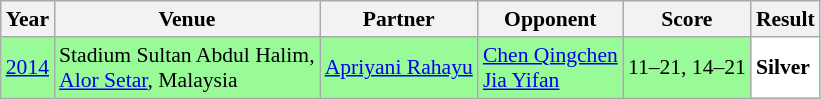<table class="sortable wikitable" style="font-size: 90%">
<tr>
<th>Year</th>
<th>Venue</th>
<th>Partner</th>
<th>Opponent</th>
<th>Score</th>
<th>Result</th>
</tr>
<tr style="background:#98FB98">
<td align="center"><a href='#'>2014</a></td>
<td align="left">Stadium Sultan Abdul Halim,<br><a href='#'>Alor Setar</a>, Malaysia</td>
<td align="left"> <a href='#'>Apriyani Rahayu</a></td>
<td align="left"> <a href='#'>Chen Qingchen</a><br> <a href='#'>Jia Yifan</a></td>
<td align="left">11–21, 14–21</td>
<td style="text-align:left; background:white"> <strong>Silver</strong></td>
</tr>
</table>
